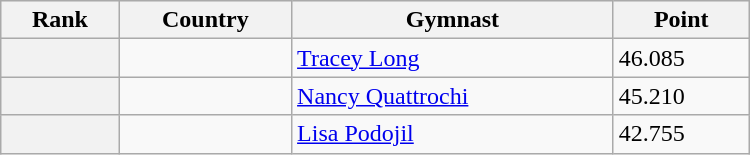<table class="wikitable" width=500>
<tr bgcolor="#efefef">
<th>Rank</th>
<th>Country</th>
<th>Gymnast</th>
<th>Point</th>
</tr>
<tr>
<th></th>
<td></td>
<td><a href='#'>Tracey Long</a></td>
<td>46.085</td>
</tr>
<tr>
<th></th>
<td></td>
<td><a href='#'>Nancy Quattrochi</a></td>
<td>45.210</td>
</tr>
<tr>
<th></th>
<td></td>
<td><a href='#'>Lisa Podojil</a></td>
<td>42.755</td>
</tr>
</table>
